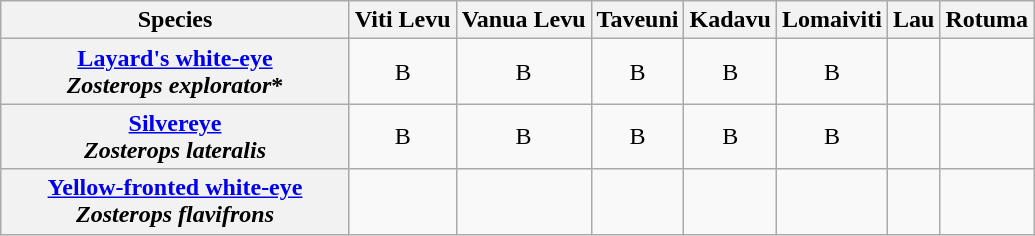<table class="wikitable" style="text-align:center">
<tr>
<th width="225">Species</th>
<th>Viti Levu</th>
<th>Vanua Levu</th>
<th>Taveuni</th>
<th>Kadavu</th>
<th>Lomaiviti</th>
<th>Lau</th>
<th>Rotuma</th>
</tr>
<tr>
<th><a href='#'>Layard's white-eye</a><br><em>Zosterops explorator</em>*</th>
<td>B</td>
<td>B</td>
<td>B</td>
<td>B</td>
<td>B</td>
<td></td>
<td></td>
</tr>
<tr>
<th><a href='#'>Silvereye</a><br><em>Zosterops lateralis</em></th>
<td>B</td>
<td>B</td>
<td>B</td>
<td>B</td>
<td>B</td>
<td></td>
<td></td>
</tr>
<tr>
<th><a href='#'>Yellow-fronted white-eye</a><br><em>Zosterops flavifrons</em></th>
<td></td>
<td></td>
<td></td>
<td></td>
<td></td>
<td></td>
<td></td>
</tr>
</table>
